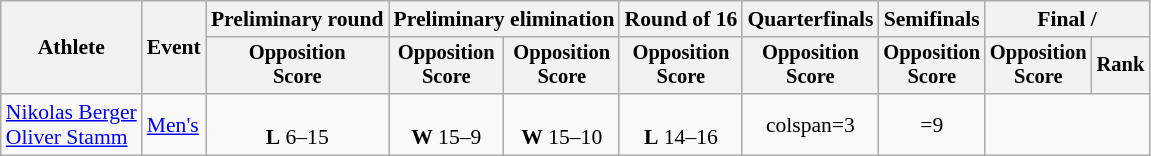<table class=wikitable style=font-size:90%;text-align:center>
<tr>
<th rowspan=2>Athlete</th>
<th rowspan=2>Event</th>
<th>Preliminary round</th>
<th colspan=2>Preliminary elimination</th>
<th>Round of 16</th>
<th>Quarterfinals</th>
<th>Semifinals</th>
<th colspan=2>Final / </th>
</tr>
<tr style=font-size:95%>
<th>Opposition<br>Score</th>
<th>Opposition<br>Score</th>
<th>Opposition<br>Score</th>
<th>Opposition<br>Score</th>
<th>Opposition<br>Score</th>
<th>Opposition<br>Score</th>
<th>Opposition<br>Score</th>
<th>Rank</th>
</tr>
<tr>
<td align=left><a href='#'>Nikolas Berger</a><br><a href='#'>Oliver Stamm</a></td>
<td align=left rowspan=2><a href='#'>Men's</a></td>
<td><br><strong>L</strong> 6–15</td>
<td><br><strong>W</strong> 15–9</td>
<td><br><strong>W</strong> 15–10</td>
<td><br><strong>L</strong> 14–16</td>
<td>colspan=3 </td>
<td>=9</td>
</tr>
</table>
